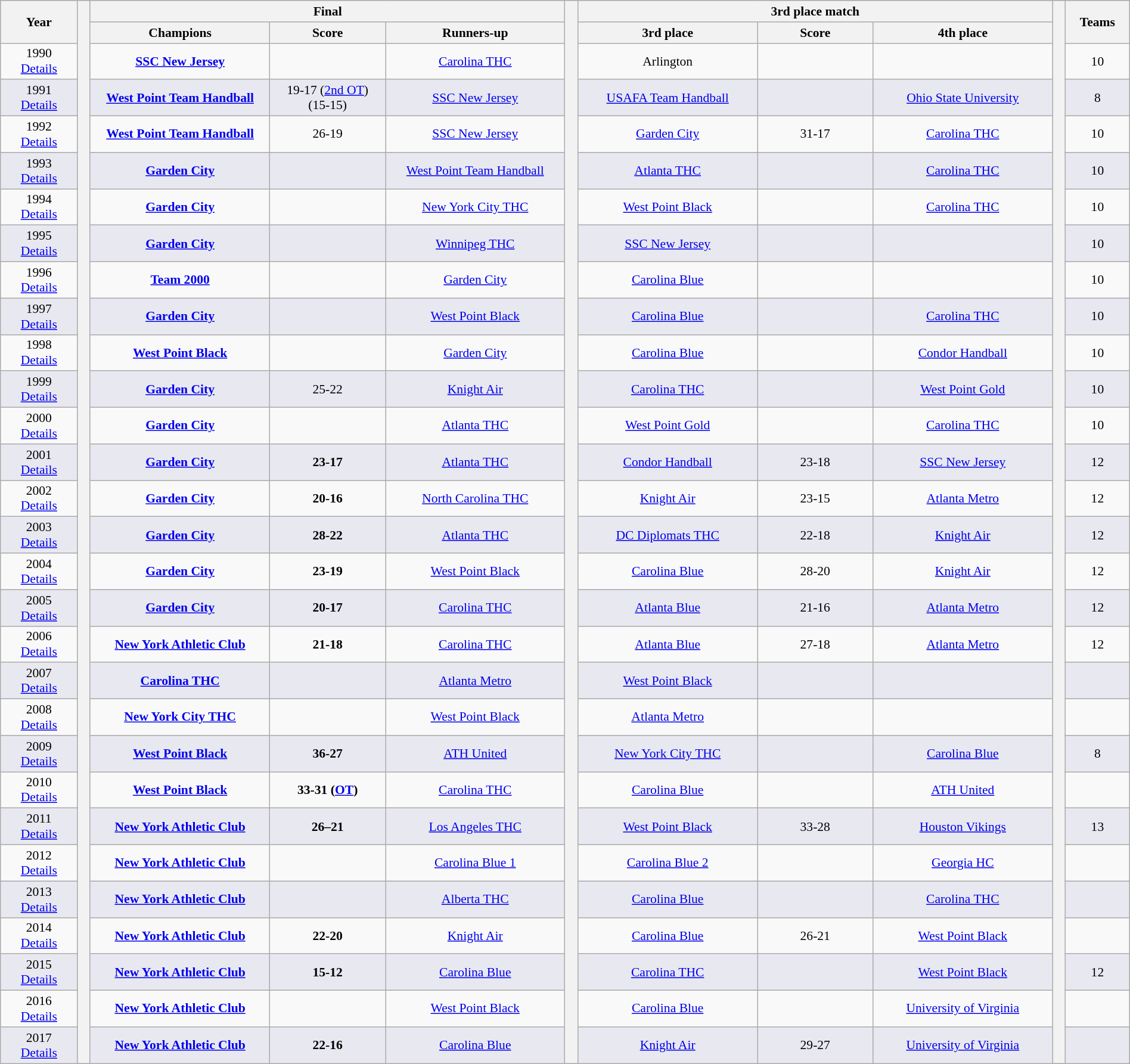<table class="wikitable" style="font-size:90%; width: 100%; text-align: center;">
<tr bgcolor=#c1d8ff>
<th rowspan=2 width=6%>Year</th>
<th width=1% rowspan=30 bgcolor=ffffff></th>
<th colspan=3>Final</th>
<th width=1% rowspan=30 bgcolor=ffffff></th>
<th colspan=3>3rd place match</th>
<th width=1% rowspan=32 bgcolor=#ffffff></th>
<th rowspan=2 width=5%>Teams</th>
</tr>
<tr bgcolor=#efefef>
<th width=14%>Champions</th>
<th width=9%>Score</th>
<th width=14%>Runners-up</th>
<th width=14%>3rd place</th>
<th width=9%>Score</th>
<th width=14%>4th place</th>
</tr>
<tr>
<td>1990<br><a href='#'>Details</a></td>
<td><strong><a href='#'>SSC New Jersey</a></strong></td>
<td></td>
<td><a href='#'>Carolina THC</a></td>
<td>Arlington</td>
<td></td>
<td></td>
<td>10</td>
</tr>
<tr bgcolor=#E8E8F0>
<td>1991<br><a href='#'>Details</a></td>
<td><strong><a href='#'>West Point Team Handball</a></strong></td>
<td>19-17 (<a href='#'>2nd OT</a>)<br>(15-15)</td>
<td><a href='#'>SSC New Jersey</a></td>
<td><a href='#'>USAFA Team Handball</a></td>
<td></td>
<td><a href='#'>Ohio State University</a></td>
<td>8</td>
</tr>
<tr>
<td>1992<br><a href='#'>Details</a></td>
<td><strong><a href='#'>West Point Team Handball</a></strong></td>
<td>26-19</td>
<td><a href='#'>SSC New Jersey</a></td>
<td><a href='#'>Garden City</a></td>
<td>31-17</td>
<td><a href='#'>Carolina THC</a></td>
<td>10</td>
</tr>
<tr bgcolor=#E8E8F0>
<td>1993<br><a href='#'>Details</a></td>
<td><strong><a href='#'>Garden City</a></strong></td>
<td></td>
<td><a href='#'>West Point Team Handball</a></td>
<td><a href='#'>Atlanta THC</a></td>
<td></td>
<td><a href='#'>Carolina THC</a></td>
<td>10</td>
</tr>
<tr>
<td>1994<br><a href='#'>Details</a></td>
<td><strong><a href='#'>Garden City</a></strong></td>
<td></td>
<td><a href='#'>New York City THC</a></td>
<td><a href='#'>West Point Black</a></td>
<td></td>
<td><a href='#'>Carolina THC</a></td>
<td>10</td>
</tr>
<tr bgcolor=#E8E8F0>
<td>1995<br><a href='#'>Details</a></td>
<td><strong><a href='#'>Garden City</a></strong></td>
<td></td>
<td><a href='#'>Winnipeg THC</a></td>
<td><a href='#'>SSC New Jersey</a></td>
<td></td>
<td></td>
<td>10</td>
</tr>
<tr>
<td>1996<br><a href='#'>Details</a></td>
<td><strong><a href='#'>Team 2000</a></strong></td>
<td></td>
<td><a href='#'>Garden City</a></td>
<td><a href='#'>Carolina Blue</a></td>
<td></td>
<td></td>
<td>10</td>
</tr>
<tr bgcolor=#E8E8F0>
<td>1997<br><a href='#'>Details</a></td>
<td><strong><a href='#'>Garden City</a></strong></td>
<td></td>
<td><a href='#'>West Point Black</a></td>
<td><a href='#'>Carolina Blue</a></td>
<td></td>
<td><a href='#'>Carolina THC</a></td>
<td>10</td>
</tr>
<tr>
<td>1998<br><a href='#'>Details</a></td>
<td><strong><a href='#'>West Point Black</a></strong></td>
<td></td>
<td><a href='#'>Garden City</a></td>
<td><a href='#'>Carolina Blue</a></td>
<td></td>
<td><a href='#'>Condor Handball</a></td>
<td>10</td>
</tr>
<tr bgcolor=#E8E8F0>
<td>1999<br><a href='#'>Details</a></td>
<td><strong><a href='#'>Garden City</a></strong></td>
<td>25-22</td>
<td><a href='#'>Knight Air</a></td>
<td><a href='#'>Carolina THC</a></td>
<td></td>
<td><a href='#'>West Point Gold</a></td>
<td>10</td>
</tr>
<tr>
<td>2000<br><a href='#'>Details</a></td>
<td><strong><a href='#'>Garden City</a></strong></td>
<td></td>
<td><a href='#'>Atlanta THC</a></td>
<td><a href='#'>West Point Gold</a></td>
<td></td>
<td><a href='#'>Carolina THC</a></td>
<td>10</td>
</tr>
<tr bgcolor=#E8E8F0>
<td>2001<br><a href='#'>Details</a></td>
<td><strong><a href='#'>Garden City</a></strong></td>
<td><strong>23-17</strong></td>
<td><a href='#'>Atlanta THC</a></td>
<td><a href='#'>Condor Handball</a></td>
<td>23-18</td>
<td><a href='#'>SSC New Jersey</a></td>
<td>12</td>
</tr>
<tr>
<td>2002<br><a href='#'>Details</a></td>
<td><strong><a href='#'>Garden City</a></strong></td>
<td><strong>20-16</strong></td>
<td><a href='#'>North Carolina THC</a></td>
<td><a href='#'>Knight Air</a></td>
<td>23-15</td>
<td><a href='#'>Atlanta Metro</a></td>
<td>12</td>
</tr>
<tr bgcolor=#E8E8F0>
<td>2003<br><a href='#'>Details</a></td>
<td><strong><a href='#'>Garden City</a></strong></td>
<td><strong>28-22</strong></td>
<td><a href='#'>Atlanta THC</a></td>
<td><a href='#'>DC Diplomats THC</a></td>
<td>22-18</td>
<td><a href='#'>Knight Air</a></td>
<td>12</td>
</tr>
<tr>
<td>2004<br><a href='#'>Details</a></td>
<td><strong><a href='#'>Garden City</a></strong></td>
<td><strong>23-19</strong></td>
<td><a href='#'>West Point Black</a></td>
<td><a href='#'>Carolina Blue</a></td>
<td>28-20</td>
<td><a href='#'>Knight Air</a></td>
<td>12</td>
</tr>
<tr bgcolor=#E8E8F0>
<td>2005<br><a href='#'>Details</a></td>
<td><strong><a href='#'>Garden City</a></strong></td>
<td><strong>20-17</strong></td>
<td><a href='#'>Carolina THC</a></td>
<td><a href='#'>Atlanta Blue</a></td>
<td>21-16</td>
<td><a href='#'>Atlanta Metro</a></td>
<td>12</td>
</tr>
<tr>
<td>2006<br><a href='#'>Details</a></td>
<td><strong><a href='#'>New York Athletic Club</a></strong></td>
<td><strong>21-18</strong></td>
<td><a href='#'>Carolina THC</a></td>
<td><a href='#'>Atlanta Blue</a></td>
<td>27-18</td>
<td><a href='#'>Atlanta Metro</a></td>
<td>12</td>
</tr>
<tr bgcolor=#E8E8F0>
<td>2007<br><a href='#'>Details</a></td>
<td><strong><a href='#'>Carolina THC</a></strong></td>
<td></td>
<td><a href='#'>Atlanta Metro</a></td>
<td><a href='#'>West Point Black</a></td>
<td></td>
<td></td>
<td></td>
</tr>
<tr>
<td>2008<br><a href='#'>Details</a></td>
<td><strong><a href='#'>New York City THC</a></strong></td>
<td></td>
<td><a href='#'>West Point Black</a></td>
<td><a href='#'>Atlanta Metro</a></td>
<td></td>
<td></td>
<td></td>
</tr>
<tr bgcolor=#E8E8F0>
<td>2009<br><a href='#'>Details</a></td>
<td><strong><a href='#'>West Point Black</a></strong></td>
<td><strong>36-27</strong></td>
<td><a href='#'>ATH United</a></td>
<td><a href='#'>New York City THC</a></td>
<td></td>
<td><a href='#'>Carolina Blue</a></td>
<td>8</td>
</tr>
<tr>
<td>2010<br><a href='#'>Details</a></td>
<td><strong><a href='#'>West Point Black</a></strong></td>
<td><strong>33-31 (<a href='#'>OT</a>)</strong></td>
<td><a href='#'>Carolina THC</a></td>
<td><a href='#'>Carolina Blue</a></td>
<td></td>
<td><a href='#'>ATH United</a></td>
<td></td>
</tr>
<tr bgcolor=#E8E8F0>
<td>2011<br><a href='#'>Details</a></td>
<td><strong><a href='#'>New York Athletic Club</a></strong></td>
<td><strong>26–21</strong></td>
<td><a href='#'>Los Angeles THC</a></td>
<td><a href='#'>West Point Black</a></td>
<td>33-28</td>
<td><a href='#'>Houston Vikings</a></td>
<td>13</td>
</tr>
<tr>
<td>2012<br><a href='#'>Details</a></td>
<td><strong><a href='#'>New York Athletic Club</a></strong></td>
<td></td>
<td><a href='#'>Carolina Blue 1</a></td>
<td><a href='#'>Carolina Blue 2</a></td>
<td></td>
<td><a href='#'>Georgia  HC</a></td>
<td></td>
</tr>
<tr bgcolor=#E8E8F0>
<td>2013<br><a href='#'>Details</a></td>
<td><strong><a href='#'>New York Athletic Club</a></strong></td>
<td></td>
<td><a href='#'>Alberta THC</a></td>
<td><a href='#'>Carolina Blue</a></td>
<td></td>
<td><a href='#'>Carolina THC</a></td>
<td></td>
</tr>
<tr>
<td>2014<br><a href='#'>Details</a></td>
<td><strong><a href='#'>New York Athletic Club</a></strong></td>
<td><strong>22-20</strong></td>
<td><a href='#'>Knight Air</a></td>
<td><a href='#'>Carolina Blue</a></td>
<td>26-21</td>
<td><a href='#'>West Point Black</a></td>
<td></td>
</tr>
<tr bgcolor=#E8E8F0>
<td>2015<br><a href='#'>Details</a></td>
<td><strong><a href='#'>New York Athletic Club</a></strong></td>
<td><strong>15-12</strong></td>
<td><a href='#'>Carolina Blue</a></td>
<td><a href='#'>Carolina THC</a></td>
<td></td>
<td><a href='#'>West Point Black</a></td>
<td>12</td>
</tr>
<tr>
<td>2016<br><a href='#'>Details</a></td>
<td><strong><a href='#'>New York Athletic Club</a></strong></td>
<td></td>
<td><a href='#'>West Point Black</a></td>
<td><a href='#'>Carolina Blue</a></td>
<td></td>
<td><a href='#'>University of Virginia</a></td>
<td></td>
</tr>
<tr bgcolor=#E8E8F0>
<td>2017<br><a href='#'>Details</a></td>
<td><strong><a href='#'>New York Athletic Club</a></strong></td>
<td><strong>22-16</strong></td>
<td><a href='#'>Carolina Blue</a></td>
<td><a href='#'>Knight Air</a></td>
<td>29-27</td>
<td><a href='#'>University of Virginia</a></td>
<td></td>
</tr>
</table>
